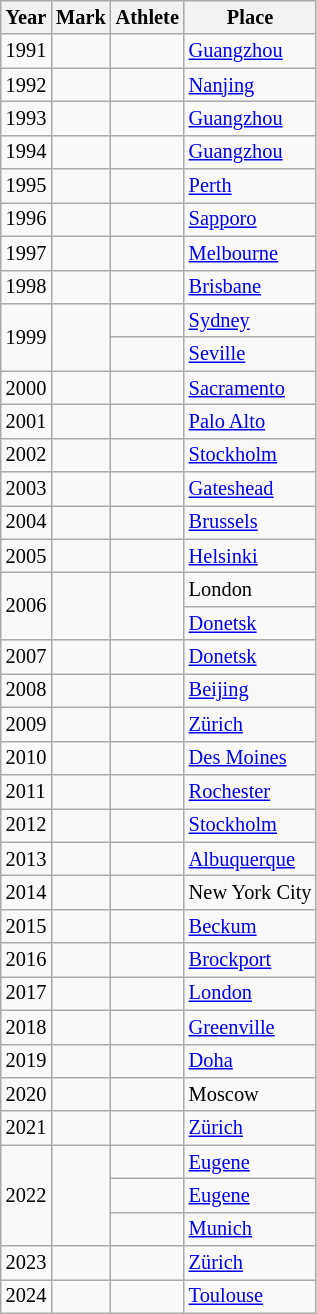<table class="wikitable sortable" style="font-size:85%;">
<tr>
<th>Year</th>
<th>Mark</th>
<th>Athlete</th>
<th>Place</th>
</tr>
<tr>
<td>1991</td>
<td></td>
<td align=left></td>
<td><a href='#'>Guangzhou</a></td>
</tr>
<tr>
<td>1992</td>
<td></td>
<td align=left></td>
<td><a href='#'>Nanjing</a></td>
</tr>
<tr>
<td>1993</td>
<td></td>
<td align=left></td>
<td><a href='#'>Guangzhou</a></td>
</tr>
<tr>
<td>1994</td>
<td></td>
<td align=left></td>
<td><a href='#'>Guangzhou</a></td>
</tr>
<tr>
<td>1995</td>
<td></td>
<td align=left></td>
<td><a href='#'>Perth</a></td>
</tr>
<tr>
<td>1996</td>
<td></td>
<td align=left></td>
<td><a href='#'>Sapporo</a></td>
</tr>
<tr>
<td>1997</td>
<td></td>
<td align=left></td>
<td><a href='#'>Melbourne</a></td>
</tr>
<tr>
<td>1998</td>
<td></td>
<td align=left></td>
<td><a href='#'>Brisbane</a></td>
</tr>
<tr>
<td rowspan=2>1999</td>
<td rowspan=2></td>
<td align=left></td>
<td><a href='#'>Sydney</a></td>
</tr>
<tr>
<td aligne=left></td>
<td><a href='#'>Seville</a></td>
</tr>
<tr>
<td>2000</td>
<td></td>
<td align=left></td>
<td><a href='#'>Sacramento</a></td>
</tr>
<tr>
<td>2001</td>
<td></td>
<td align=left></td>
<td><a href='#'>Palo Alto</a></td>
</tr>
<tr>
<td>2002</td>
<td></td>
<td align=left></td>
<td><a href='#'>Stockholm</a></td>
</tr>
<tr>
<td>2003</td>
<td></td>
<td align=left></td>
<td><a href='#'>Gateshead</a></td>
</tr>
<tr>
<td>2004</td>
<td></td>
<td align=left></td>
<td><a href='#'>Brussels</a></td>
</tr>
<tr>
<td>2005</td>
<td></td>
<td align=left></td>
<td><a href='#'>Helsinki</a></td>
</tr>
<tr>
<td rowspan=2>2006</td>
<td rowspan=2></td>
<td rowspan=2 align=left></td>
<td>London</td>
</tr>
<tr>
<td><a href='#'>Donetsk</a></td>
</tr>
<tr>
<td>2007</td>
<td> </td>
<td align=left></td>
<td><a href='#'>Donetsk</a></td>
</tr>
<tr>
<td>2008</td>
<td></td>
<td align=left></td>
<td><a href='#'>Beijing</a></td>
</tr>
<tr>
<td>2009</td>
<td></td>
<td align=left></td>
<td><a href='#'>Zürich</a></td>
</tr>
<tr>
<td>2010</td>
<td></td>
<td align=left></td>
<td><a href='#'>Des Moines</a></td>
</tr>
<tr>
<td>2011</td>
<td></td>
<td align=left></td>
<td><a href='#'>Rochester</a></td>
</tr>
<tr>
<td>2012</td>
<td> </td>
<td align=left></td>
<td><a href='#'>Stockholm</a></td>
</tr>
<tr>
<td>2013</td>
<td>  </td>
<td align=left></td>
<td><a href='#'>Albuquerque</a></td>
</tr>
<tr>
<td>2014</td>
<td></td>
<td align=left></td>
<td>New York City</td>
</tr>
<tr>
<td>2015</td>
<td></td>
<td align=left></td>
<td><a href='#'>Beckum</a></td>
</tr>
<tr>
<td>2016</td>
<td> </td>
<td align=left></td>
<td><a href='#'>Brockport</a></td>
</tr>
<tr>
<td>2017</td>
<td></td>
<td align=left></td>
<td><a href='#'>London</a></td>
</tr>
<tr>
<td>2018</td>
<td></td>
<td align=left></td>
<td><a href='#'>Greenville</a></td>
</tr>
<tr>
<td>2019</td>
<td></td>
<td align=left></td>
<td><a href='#'>Doha</a></td>
</tr>
<tr>
<td>2020</td>
<td> </td>
<td align=left></td>
<td>Moscow</td>
</tr>
<tr>
<td>2021</td>
<td></td>
<td align=left></td>
<td><a href='#'>Zürich</a></td>
</tr>
<tr>
<td rowspan=3>2022</td>
<td rowspan=3></td>
<td align=left></td>
<td><a href='#'>Eugene</a></td>
</tr>
<tr>
<td align=left></td>
<td><a href='#'>Eugene</a></td>
</tr>
<tr>
<td align=left></td>
<td><a href='#'>Munich</a></td>
</tr>
<tr>
<td>2023</td>
<td> </td>
<td align=left></td>
<td><a href='#'>Zürich</a></td>
</tr>
<tr>
<td>2024</td>
<td></td>
<td align=left></td>
<td><a href='#'>Toulouse</a></td>
</tr>
</table>
